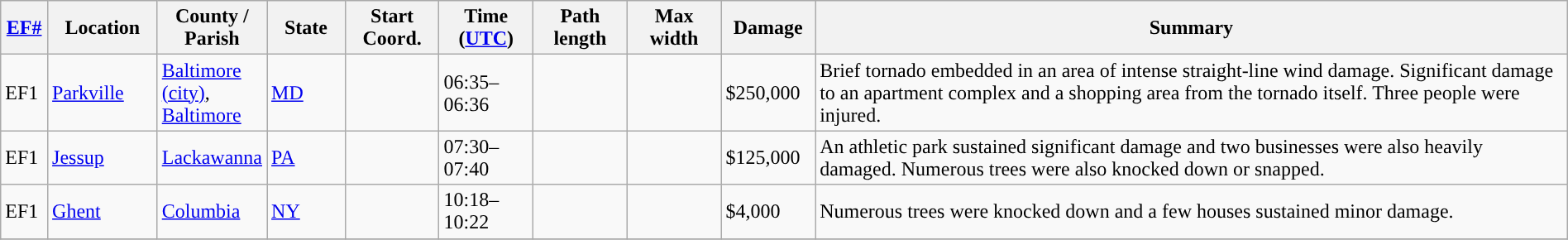<table class="wikitable sortable" style="width:100%;">
<tr>
<th scope="col" width="3%" align="center"><a href='#'>EF#</a></th>
<th scope="col" width="7%" align="center" class="unsortable">Location</th>
<th scope="col" width="6%" align="center" class="unsortable">County / Parish</th>
<th scope="col" width="5%" align="center">State</th>
<th scope="col" width="6%" align="center">Start Coord.</th>
<th scope="col" width="6%" align="center">Time (<a href='#'>UTC</a>)</th>
<th scope="col" width="6%" align="center">Path length</th>
<th scope="col" width="6%" align="center">Max width</th>
<th scope="col" width="6%" align="center">Damage</th>
<th scope="col" width="48%" class="unsortable" align="center">Summary</th>
</tr>
<tr>
<td>EF1</td>
<td><a href='#'>Parkville</a></td>
<td><a href='#'>Baltimore (city)</a>, <a href='#'>Baltimore</a></td>
<td><a href='#'>MD</a></td>
<td></td>
<td>06:35–06:36</td>
<td></td>
<td></td>
<td>$250,000</td>
<td>Brief tornado embedded in an area of intense straight-line wind damage. Significant damage to an apartment complex and a shopping area from the tornado itself. Three people were injured.</td>
</tr>
<tr>
<td>EF1</td>
<td><a href='#'>Jessup</a></td>
<td><a href='#'>Lackawanna</a></td>
<td><a href='#'>PA</a></td>
<td></td>
<td>07:30–07:40</td>
<td></td>
<td></td>
<td>$125,000</td>
<td>An athletic park sustained significant damage and two businesses were also heavily damaged. Numerous trees were also knocked down or snapped.</td>
</tr>
<tr>
<td>EF1</td>
<td><a href='#'>Ghent</a></td>
<td><a href='#'>Columbia</a></td>
<td><a href='#'>NY</a></td>
<td></td>
<td>10:18–10:22</td>
<td></td>
<td></td>
<td>$4,000</td>
<td>Numerous trees were knocked down and a few houses sustained minor damage.</td>
</tr>
<tr>
</tr>
</table>
